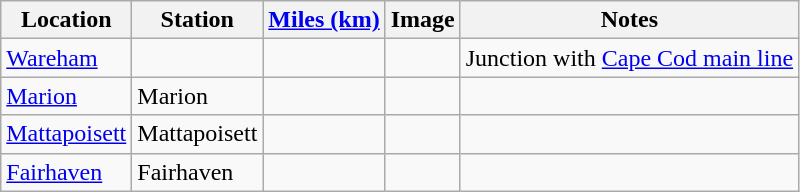<table class="wikitable">
<tr>
<th>Location</th>
<th>Station</th>
<th><a href='#'>Miles (km)</a></th>
<th>Image</th>
<th>Notes</th>
</tr>
<tr>
<td><a href='#'>Wareham</a></td>
<td></td>
<td></td>
<td></td>
<td>Junction with <a href='#'>Cape Cod main line</a></td>
</tr>
<tr>
<td><a href='#'>Marion</a></td>
<td>Marion</td>
<td></td>
<td></td>
<td></td>
</tr>
<tr>
<td><a href='#'>Mattapoisett</a></td>
<td>Mattapoisett</td>
<td></td>
<td></td>
<td></td>
</tr>
<tr>
<td><a href='#'>Fairhaven</a></td>
<td>Fairhaven</td>
<td></td>
<td></td>
<td></td>
</tr>
</table>
